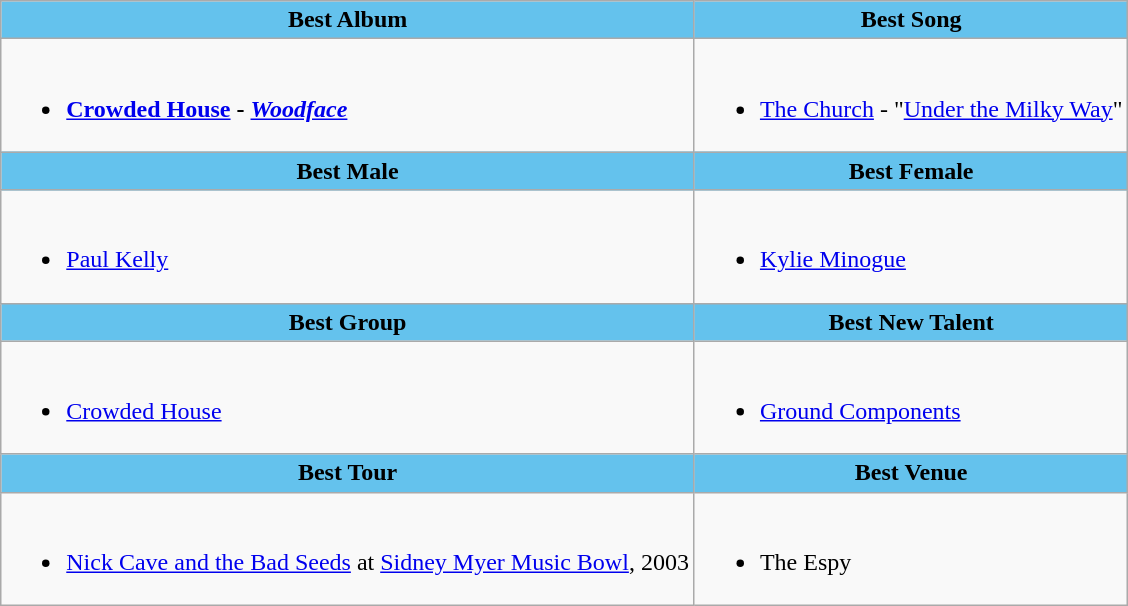<table class=wikitable style="width="100%">
<tr>
<th style="background:#64C2ED; width=;"50%">Best Album</th>
<th style="background:#64C2ED; width=;"50%">Best Song</th>
</tr>
<tr>
<td><br><ul><li><strong><a href='#'>Crowded House</a> - <em><a href='#'>Woodface</a><strong><em></li></ul></td>
<td><br><ul><li></strong><a href='#'>The Church</a> - "<a href='#'>Under the Milky Way</a>"<strong></li></ul></td>
</tr>
<tr>
<th style="background:#64C2ED; width=;"50%">Best Male</th>
<th style="background:#64C2ED; width=;"50%">Best Female</th>
</tr>
<tr>
<td><br><ul><li></strong><a href='#'>Paul Kelly</a><strong></li></ul></td>
<td><br><ul><li></strong><a href='#'>Kylie Minogue</a><strong></li></ul></td>
</tr>
<tr>
<th style="background:#64C2ED; width=;"50%">Best Group</th>
<th style="background:#64C2ED; width=;"50%">Best New Talent</th>
</tr>
<tr>
<td><br><ul><li></strong><a href='#'>Crowded House</a><strong></li></ul></td>
<td><br><ul><li></strong><a href='#'>Ground Components</a><strong></li></ul></td>
</tr>
<tr>
<th style="background:#64C2ED; width=;"50%">Best Tour</th>
<th style="background:#64C2ED; width=;"50%">Best Venue</th>
</tr>
<tr>
<td><br><ul><li></strong><a href='#'>Nick Cave and the Bad Seeds</a> at <a href='#'>Sidney Myer Music Bowl</a>, 2003<strong></li></ul></td>
<td><br><ul><li></strong>The Espy<strong></li></ul></td>
</tr>
</table>
